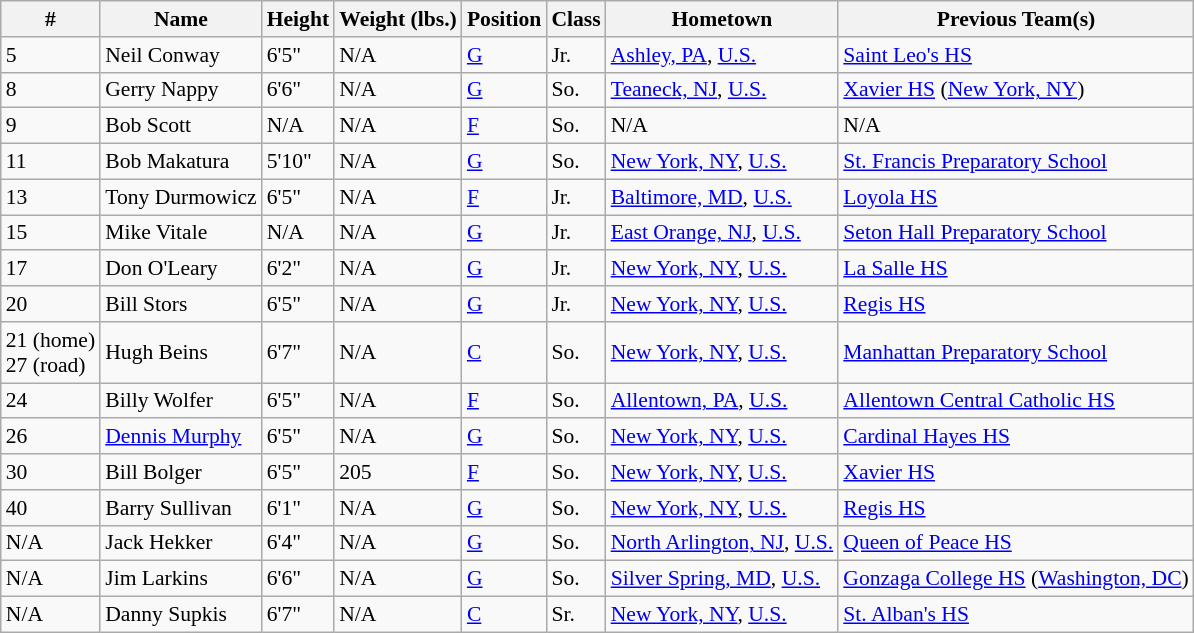<table class="wikitable" style="font-size: 90%">
<tr>
<th>#</th>
<th>Name</th>
<th>Height</th>
<th>Weight (lbs.)</th>
<th>Position</th>
<th>Class</th>
<th>Hometown</th>
<th>Previous Team(s)</th>
</tr>
<tr>
<td>5</td>
<td>Neil Conway</td>
<td>6'5"</td>
<td>N/A</td>
<td><a href='#'>G</a></td>
<td>Jr.</td>
<td><a href='#'>Ashley, PA</a>, <a href='#'>U.S.</a></td>
<td><a href='#'>Saint Leo's HS</a></td>
</tr>
<tr>
<td>8</td>
<td>Gerry Nappy</td>
<td>6'6"</td>
<td>N/A</td>
<td><a href='#'>G</a></td>
<td>So.</td>
<td><a href='#'>Teaneck, NJ</a>, <a href='#'>U.S.</a></td>
<td><a href='#'>Xavier HS</a> (<a href='#'>New York, NY</a>)</td>
</tr>
<tr>
<td>9</td>
<td>Bob Scott</td>
<td>N/A</td>
<td>N/A</td>
<td><a href='#'>F</a></td>
<td>So.</td>
<td>N/A</td>
<td>N/A</td>
</tr>
<tr>
<td>11</td>
<td>Bob Makatura</td>
<td>5'10"</td>
<td>N/A</td>
<td><a href='#'>G</a></td>
<td>So.</td>
<td><a href='#'>New York, NY</a>, <a href='#'>U.S.</a></td>
<td><a href='#'>St. Francis Preparatory School</a></td>
</tr>
<tr>
<td>13</td>
<td>Tony Durmowicz</td>
<td>6'5"</td>
<td>N/A</td>
<td><a href='#'>F</a></td>
<td>Jr.</td>
<td><a href='#'>Baltimore, MD</a>, <a href='#'>U.S.</a></td>
<td><a href='#'>Loyola HS</a></td>
</tr>
<tr>
<td>15</td>
<td>Mike Vitale</td>
<td>N/A</td>
<td>N/A</td>
<td><a href='#'>G</a></td>
<td>Jr.</td>
<td><a href='#'>East Orange, NJ</a>, <a href='#'>U.S.</a></td>
<td><a href='#'>Seton Hall Preparatory School</a></td>
</tr>
<tr>
<td>17</td>
<td>Don O'Leary</td>
<td>6'2"</td>
<td>N/A</td>
<td><a href='#'>G</a></td>
<td>Jr.</td>
<td><a href='#'>New York, NY</a>, <a href='#'>U.S.</a></td>
<td><a href='#'>La Salle HS</a></td>
</tr>
<tr>
<td>20</td>
<td>Bill Stors</td>
<td>6'5"</td>
<td>N/A</td>
<td><a href='#'>G</a></td>
<td>Jr.</td>
<td><a href='#'>New York, NY</a>, <a href='#'>U.S.</a></td>
<td><a href='#'>Regis HS</a></td>
</tr>
<tr>
<td>21 (home)<br>27 (road)</td>
<td>Hugh Beins</td>
<td>6'7"</td>
<td>N/A</td>
<td><a href='#'>C</a></td>
<td>So.</td>
<td><a href='#'>New York, NY</a>, <a href='#'>U.S.</a></td>
<td><a href='#'>Manhattan Preparatory School</a></td>
</tr>
<tr>
<td>24</td>
<td>Billy Wolfer</td>
<td>6'5"</td>
<td>N/A</td>
<td><a href='#'>F</a></td>
<td>So.</td>
<td><a href='#'>Allentown, PA</a>, <a href='#'>U.S.</a></td>
<td><a href='#'>Allentown Central Catholic HS</a></td>
</tr>
<tr>
<td>26</td>
<td><a href='#'>Dennis Murphy</a></td>
<td>6'5"</td>
<td>N/A</td>
<td><a href='#'>G</a></td>
<td>So.</td>
<td><a href='#'>New York, NY</a>, <a href='#'>U.S.</a></td>
<td><a href='#'>Cardinal Hayes HS</a></td>
</tr>
<tr>
<td>30</td>
<td>Bill Bolger</td>
<td>6'5"</td>
<td>205</td>
<td><a href='#'>F</a></td>
<td>So.</td>
<td><a href='#'>New York, NY</a>, <a href='#'>U.S.</a></td>
<td><a href='#'>Xavier HS</a></td>
</tr>
<tr>
<td>40</td>
<td>Barry Sullivan</td>
<td>6'1"</td>
<td>N/A</td>
<td><a href='#'>G</a></td>
<td>So.</td>
<td><a href='#'>New York, NY</a>, <a href='#'>U.S.</a></td>
<td><a href='#'>Regis HS</a></td>
</tr>
<tr>
<td>N/A</td>
<td>Jack Hekker</td>
<td>6'4"</td>
<td>N/A</td>
<td><a href='#'>G</a></td>
<td>So.</td>
<td><a href='#'>North Arlington, NJ</a>, <a href='#'>U.S.</a></td>
<td><a href='#'>Queen of Peace HS</a></td>
</tr>
<tr>
<td>N/A</td>
<td>Jim Larkins</td>
<td>6'6"</td>
<td>N/A</td>
<td><a href='#'>G</a></td>
<td>So.</td>
<td><a href='#'>Silver Spring, MD</a>, <a href='#'>U.S.</a></td>
<td><a href='#'>Gonzaga College HS</a> (<a href='#'>Washington, DC</a>)</td>
</tr>
<tr>
<td>N/A</td>
<td>Danny Supkis</td>
<td>6'7"</td>
<td>N/A</td>
<td><a href='#'>C</a></td>
<td>Sr.</td>
<td><a href='#'>New York, NY</a>, <a href='#'>U.S.</a></td>
<td><a href='#'>St. Alban's HS</a></td>
</tr>
</table>
